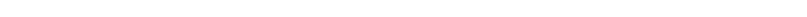<table style="width:66%; text-align:center;">
<tr style="color:white;">
<td style="background:"><strong>5</strong></td>
<td style="background:"><strong>2</strong></td>
<td style="background:"><strong>17</strong></td>
</tr>
</table>
